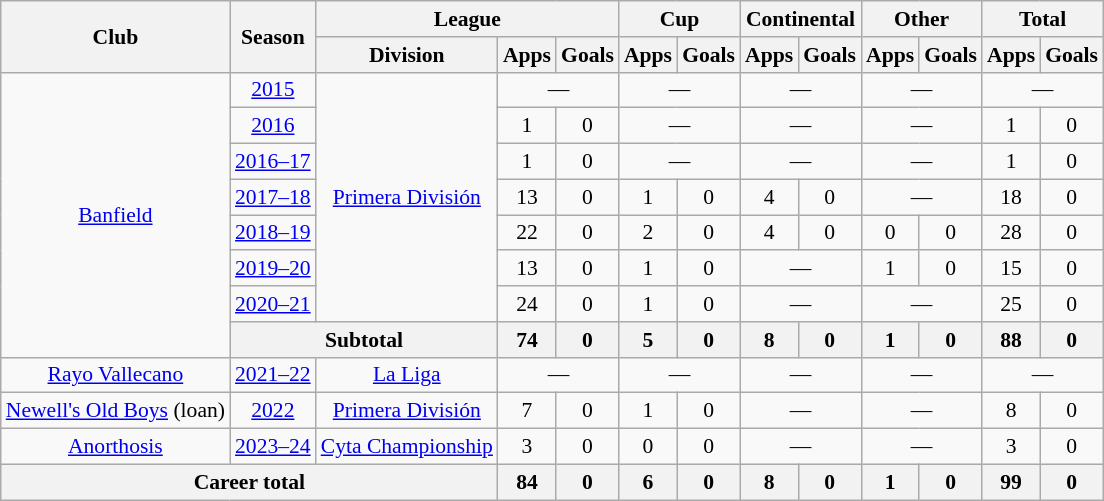<table class="wikitable" style="font-size:90%; text-align: center">
<tr>
<th rowspan="2">Club</th>
<th rowspan="2">Season</th>
<th colspan="3">League</th>
<th colspan="2">Cup</th>
<th colspan="2">Continental</th>
<th colspan="2">Other</th>
<th colspan="2">Total</th>
</tr>
<tr>
<th>Division</th>
<th>Apps</th>
<th>Goals</th>
<th>Apps</th>
<th>Goals</th>
<th>Apps</th>
<th>Goals</th>
<th>Apps</th>
<th>Goals</th>
<th>Apps</th>
<th>Goals</th>
</tr>
<tr>
<td rowspan="8"><a href='#'>Banfield</a></td>
<td><a href='#'>2015</a></td>
<td rowspan="7"><a href='#'>Primera División</a></td>
<td colspan="2">—</td>
<td colspan="2">—</td>
<td colspan="2">—</td>
<td colspan="2">—</td>
<td colspan="2">—</td>
</tr>
<tr>
<td><a href='#'>2016</a></td>
<td>1</td>
<td>0</td>
<td colspan="2">—</td>
<td colspan="2">—</td>
<td colspan="2">—</td>
<td>1</td>
<td>0</td>
</tr>
<tr>
<td><a href='#'>2016–17</a></td>
<td>1</td>
<td>0</td>
<td colspan="2">—</td>
<td colspan="2">—</td>
<td colspan="2">—</td>
<td>1</td>
<td>0</td>
</tr>
<tr>
<td><a href='#'>2017–18</a></td>
<td>13</td>
<td>0</td>
<td>1</td>
<td>0</td>
<td>4</td>
<td>0</td>
<td colspan="2">—</td>
<td>18</td>
<td>0</td>
</tr>
<tr>
<td><a href='#'>2018–19</a></td>
<td>22</td>
<td>0</td>
<td>2</td>
<td>0</td>
<td>4</td>
<td>0</td>
<td>0</td>
<td>0</td>
<td>28</td>
<td>0</td>
</tr>
<tr>
<td><a href='#'>2019–20</a></td>
<td>13</td>
<td>0</td>
<td>1</td>
<td>0</td>
<td colspan="2">—</td>
<td>1</td>
<td>0</td>
<td>15</td>
<td>0</td>
</tr>
<tr>
<td><a href='#'>2020–21</a></td>
<td>24</td>
<td>0</td>
<td>1</td>
<td>0</td>
<td colspan="2">—</td>
<td colspan="2">—</td>
<td>25</td>
<td>0</td>
</tr>
<tr>
<th colspan="2">Subtotal</th>
<th>74</th>
<th>0</th>
<th>5</th>
<th>0</th>
<th>8</th>
<th>0</th>
<th>1</th>
<th>0</th>
<th>88</th>
<th>0</th>
</tr>
<tr>
<td><a href='#'>Rayo Vallecano</a></td>
<td><a href='#'>2021–22</a></td>
<td><a href='#'>La Liga</a></td>
<td colspan="2">—</td>
<td colspan="2">—</td>
<td colspan="2">—</td>
<td colspan="2">—</td>
<td colspan="2">—</td>
</tr>
<tr>
<td><a href='#'>Newell's Old Boys</a> (loan)</td>
<td><a href='#'>2022</a></td>
<td><a href='#'>Primera División</a></td>
<td>7</td>
<td>0</td>
<td>1</td>
<td>0</td>
<td colspan="2">—</td>
<td colspan="2">—</td>
<td>8</td>
<td>0</td>
</tr>
<tr>
<td><a href='#'>Anorthosis</a></td>
<td><a href='#'>2023–24</a></td>
<td><a href='#'>Cyta Championship</a></td>
<td>3</td>
<td>0</td>
<td>0</td>
<td>0</td>
<td colspan="2">—</td>
<td colspan="2">—</td>
<td>3</td>
<td>0</td>
</tr>
<tr>
<th colspan="3">Career total</th>
<th>84</th>
<th>0</th>
<th>6</th>
<th>0</th>
<th>8</th>
<th>0</th>
<th>1</th>
<th>0</th>
<th>99</th>
<th>0</th>
</tr>
</table>
